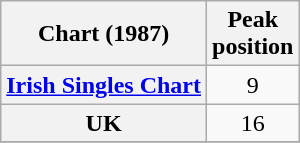<table class="wikitable sortable plainrowheaders">
<tr>
<th scope="col">Chart (1987)</th>
<th scope="col">Peak<br>position</th>
</tr>
<tr>
<th scope="row"><a href='#'>Irish Singles Chart</a></th>
<td style="text-align:center;">9</td>
</tr>
<tr>
<th scope="row">UK</th>
<td style="text-align:center;">16</td>
</tr>
<tr>
</tr>
</table>
